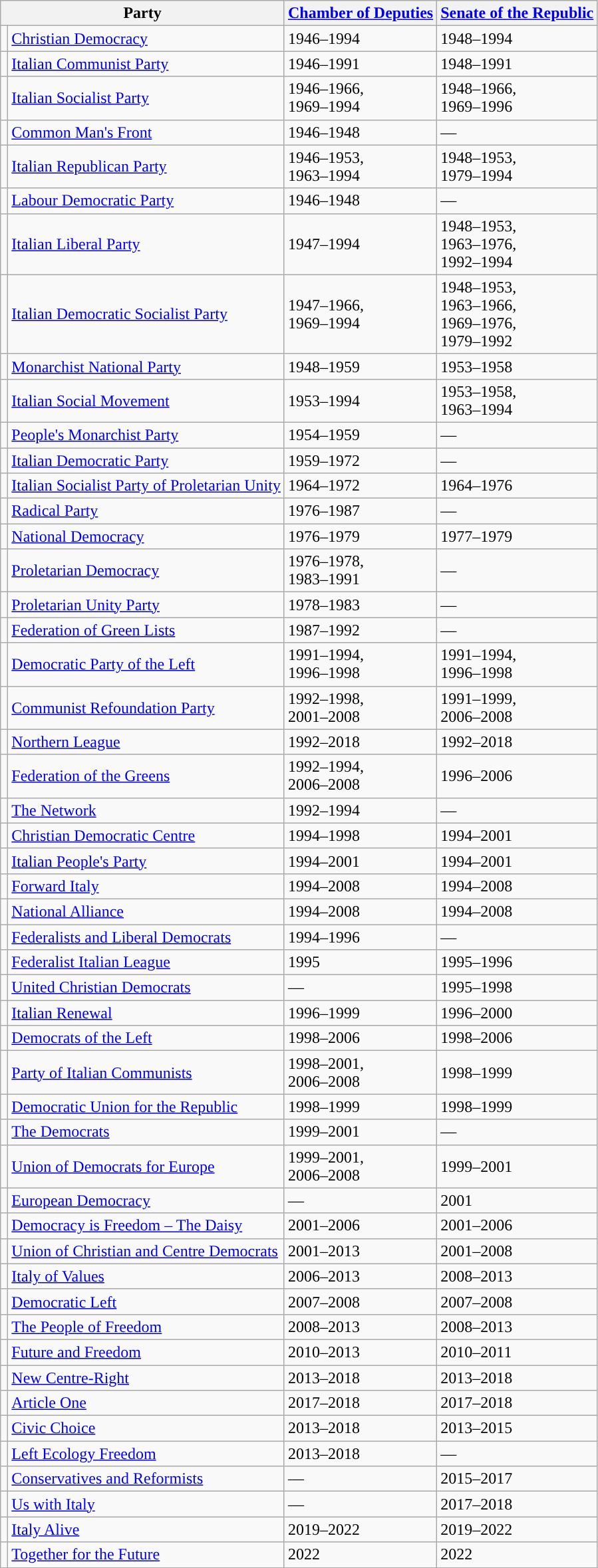<table class="wikitable">
<tr>
<th colspan="2">Party</th>
<th><a href='#'>Chamber of Deputies</a></th>
<th><a href='#'>Senate of the Republic</a></th>
</tr>
<tr>
<td></td>
<td><a href='#'>Christian Democracy</a><br></td>
<td>1946–1994</td>
<td>1948–1994</td>
</tr>
<tr>
<td></td>
<td><a href='#'>Italian Communist Party</a><br></td>
<td>1946–1991</td>
<td>1948–1991</td>
</tr>
<tr>
<td></td>
<td><a href='#'>Italian Socialist Party</a><br></td>
<td>1946–1966,<br>1969–1994</td>
<td>1948–1966,<br>1969–1996</td>
</tr>
<tr>
<td></td>
<td><a href='#'>Common Man's Front</a><br></td>
<td>1946–1948</td>
<td>—</td>
</tr>
<tr>
<td></td>
<td><a href='#'>Italian Republican Party</a><br></td>
<td>1946–1953,<br>1963–1994</td>
<td>1948–1953,<br>1979–1994</td>
</tr>
<tr>
<td></td>
<td><a href='#'>Labour Democratic Party</a><br></td>
<td>1946–1948</td>
<td>—</td>
</tr>
<tr>
<td></td>
<td><a href='#'>Italian Liberal Party</a><br></td>
<td>1947–1994</td>
<td>1948–1953,<br>1963–1976,<br>1992–1994</td>
</tr>
<tr>
<td></td>
<td><a href='#'>Italian Democratic Socialist Party</a><br></td>
<td>1947–1966,<br>1969–1994</td>
<td>1948–1953,<br>1963–1966,<br>1969–1976,<br>1979–1992</td>
</tr>
<tr>
<td></td>
<td><a href='#'>Monarchist National Party</a><br></td>
<td>1948–1959</td>
<td>1953–1958</td>
</tr>
<tr>
<td></td>
<td><a href='#'>Italian Social Movement</a><br></td>
<td>1953–1994</td>
<td>1953–1958,<br>1963–1994</td>
</tr>
<tr>
<td></td>
<td><a href='#'>People's Monarchist Party</a><br></td>
<td>1954–1959</td>
<td>—</td>
</tr>
<tr>
<td></td>
<td><a href='#'>Italian Democratic Party</a><br></td>
<td>1959–1972</td>
<td>—</td>
</tr>
<tr>
<td></td>
<td><a href='#'>Italian Socialist Party of Proletarian Unity</a><br></td>
<td>1964–1972</td>
<td>1964–1976</td>
</tr>
<tr>
<td></td>
<td><a href='#'>Radical Party</a><br></td>
<td>1976–1987</td>
<td>—</td>
</tr>
<tr>
<td></td>
<td><a href='#'>National Democracy</a><br></td>
<td>1976–1979</td>
<td>1977–1979</td>
</tr>
<tr>
<td></td>
<td><a href='#'>Proletarian Democracy</a><br></td>
<td>1976–1978,<br>1983–1991</td>
<td>—</td>
</tr>
<tr>
<td></td>
<td><a href='#'>Proletarian Unity Party</a><br></td>
<td>1978–1983</td>
<td>—</td>
</tr>
<tr>
<td></td>
<td><a href='#'>Federation of Green Lists</a><br></td>
<td>1987–1992</td>
<td>—</td>
</tr>
<tr>
<td></td>
<td><a href='#'>Democratic Party of the Left</a><br></td>
<td>1991–1994,<br>1996–1998</td>
<td>1991–1994,<br>1996–1998</td>
</tr>
<tr>
<td></td>
<td><a href='#'>Communist Refoundation Party</a><br></td>
<td>1992–1998,<br>2001–2008</td>
<td>1991–1999,<br>2006–2008</td>
</tr>
<tr>
<td></td>
<td><a href='#'>Northern League</a><br></td>
<td>1992–2018</td>
<td>1992–2018</td>
</tr>
<tr>
<td></td>
<td><a href='#'>Federation of the Greens</a><br></td>
<td>1992–1994,<br>2006–2008</td>
<td>1996–2006</td>
</tr>
<tr>
<td></td>
<td><a href='#'>The Network</a><br></td>
<td>1992–1994</td>
<td>—</td>
</tr>
<tr>
<td></td>
<td><a href='#'>Christian Democratic Centre</a><br></td>
<td>1994–1998</td>
<td>1994–2001</td>
</tr>
<tr>
<td></td>
<td><a href='#'>Italian People's Party</a><br></td>
<td>1994–2001</td>
<td>1994–2001</td>
</tr>
<tr>
<td></td>
<td><a href='#'>Forward Italy</a><br></td>
<td>1994–2008</td>
<td>1994–2008</td>
</tr>
<tr>
<td></td>
<td><a href='#'>National Alliance</a><br></td>
<td>1994–2008</td>
<td>1994–2008</td>
</tr>
<tr>
<td></td>
<td><a href='#'>Federalists and Liberal Democrats</a><br></td>
<td>1994–1996</td>
<td>—</td>
</tr>
<tr>
<td></td>
<td><a href='#'>Federalist Italian League</a><br></td>
<td>1995</td>
<td>1995–1996</td>
</tr>
<tr>
<td></td>
<td><a href='#'>United Christian Democrats</a><br></td>
<td>—</td>
<td>1995–1998</td>
</tr>
<tr>
<td></td>
<td><a href='#'>Italian Renewal</a><br></td>
<td>1996–1999</td>
<td>1996–2000</td>
</tr>
<tr>
<td></td>
<td><a href='#'>Democrats of the Left</a><br></td>
<td>1998–2006</td>
<td>1998–2006</td>
</tr>
<tr>
<td></td>
<td><a href='#'>Party of Italian Communists</a><br></td>
<td>1998–2001,<br>2006–2008</td>
<td>1998–1999</td>
</tr>
<tr>
<td></td>
<td><a href='#'>Democratic Union for the Republic</a><br></td>
<td>1998–1999</td>
<td>1998–1999</td>
</tr>
<tr>
<td></td>
<td><a href='#'>The Democrats</a><br></td>
<td>1999–2001</td>
<td>—</td>
</tr>
<tr>
<td></td>
<td><a href='#'>Union of Democrats for Europe</a><br></td>
<td>1999–2001,<br>2006–2008</td>
<td>1999–2001</td>
</tr>
<tr>
<td></td>
<td><a href='#'>European Democracy</a><br></td>
<td>—</td>
<td>2001</td>
</tr>
<tr>
<td></td>
<td><a href='#'>Democracy is Freedom – The Daisy</a><br></td>
<td>2001–2006</td>
<td>2001–2006</td>
</tr>
<tr>
<td></td>
<td><a href='#'>Union of Christian and Centre Democrats</a><br></td>
<td>2001–2013</td>
<td>2001–2008</td>
</tr>
<tr>
<td></td>
<td><a href='#'>Italy of Values</a><br></td>
<td>2006–2013</td>
<td>2008–2013</td>
</tr>
<tr>
<td></td>
<td><a href='#'>Democratic Left</a><br></td>
<td>2007–2008</td>
<td>2007–2008</td>
</tr>
<tr>
<td></td>
<td><a href='#'>The People of Freedom</a><br></td>
<td>2008–2013</td>
<td>2008–2013</td>
</tr>
<tr>
<td></td>
<td><a href='#'>Future and Freedom</a><br></td>
<td>2010–2013</td>
<td>2010–2011</td>
</tr>
<tr>
<td></td>
<td><a href='#'>New Centre-Right</a><br></td>
<td>2013–2018</td>
<td>2013–2018</td>
</tr>
<tr>
<td></td>
<td><a href='#'>Article One</a><br></td>
<td>2017–2018</td>
<td>2017–2018</td>
</tr>
<tr>
<td></td>
<td><a href='#'>Civic Choice</a><br></td>
<td>2013–2018</td>
<td>2013–2015</td>
</tr>
<tr>
<td></td>
<td><a href='#'>Left Ecology Freedom</a><br></td>
<td>2013–2018</td>
<td>—</td>
</tr>
<tr>
<td></td>
<td><a href='#'>Conservatives and Reformists</a><br></td>
<td>—</td>
<td>2015–2017</td>
</tr>
<tr>
<td></td>
<td><a href='#'>Us with Italy</a><br></td>
<td>—</td>
<td>2017–2018</td>
</tr>
<tr>
<td></td>
<td><a href='#'>Italy Alive</a><br></td>
<td>2019–2022</td>
<td>2019–2022</td>
</tr>
<tr>
<td></td>
<td><a href='#'>Together for the Future</a><br></td>
<td>2022</td>
<td>2022</td>
</tr>
</table>
